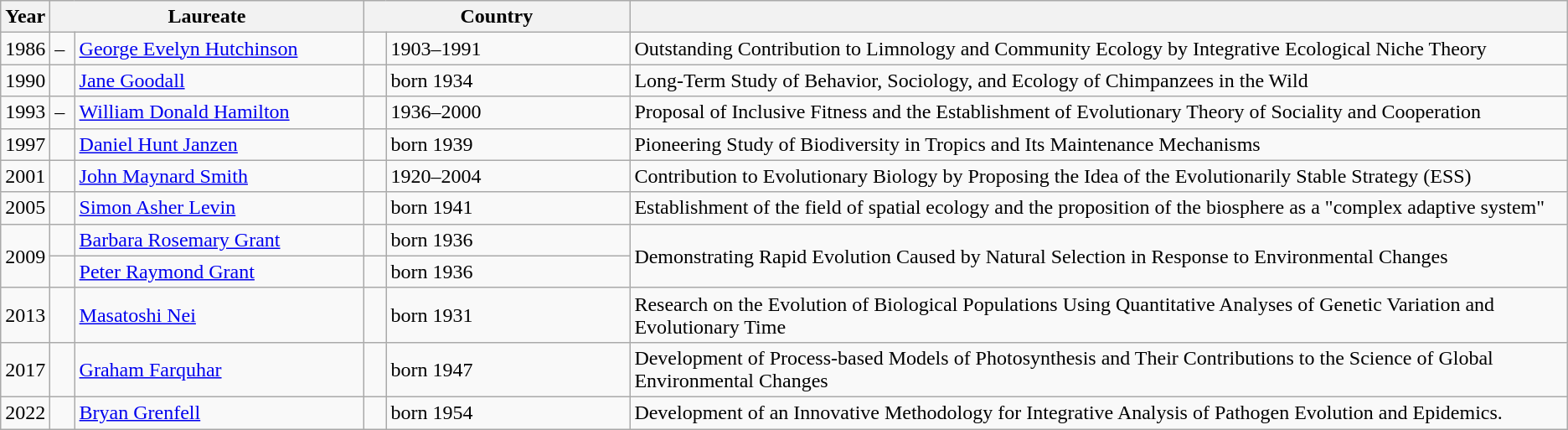<table class="wikitable sortable">
<tr>
<th>Year</th>
<th style="width:20%;" colspan=2>Laureate</th>
<th style="width:17%;" colspan=2>Country</th>
<th></th>
</tr>
<tr>
<td>1986</td>
<td>–</td>
<td><a href='#'>George Evelyn Hutchinson</a></td>
<td></td>
<td>1903–1991</td>
<td>Outstanding Contribution to Limnology and Community Ecology by Integrative Ecological Niche Theory</td>
</tr>
<tr>
<td>1990</td>
<td></td>
<td><a href='#'>Jane Goodall</a></td>
<td></td>
<td>born 1934</td>
<td>Long-Term Study of Behavior, Sociology, and Ecology of Chimpanzees in the Wild</td>
</tr>
<tr>
<td>1993</td>
<td>–</td>
<td><a href='#'>William Donald Hamilton</a></td>
<td></td>
<td>1936–2000</td>
<td>Proposal of Inclusive Fitness and the Establishment of Evolutionary Theory of Sociality and Cooperation</td>
</tr>
<tr>
<td>1997</td>
<td></td>
<td><a href='#'>Daniel Hunt Janzen</a></td>
<td></td>
<td>born 1939</td>
<td>Pioneering Study of Biodiversity in Tropics and Its Maintenance Mechanisms</td>
</tr>
<tr>
<td>2001</td>
<td></td>
<td><a href='#'>John Maynard Smith</a></td>
<td></td>
<td>1920–2004</td>
<td>Contribution to Evolutionary Biology by Proposing the Idea of the Evolutionarily Stable Strategy (ESS)</td>
</tr>
<tr>
<td>2005</td>
<td></td>
<td><a href='#'>Simon Asher Levin</a></td>
<td></td>
<td>born 1941</td>
<td>Establishment of the field of spatial ecology and the proposition of the biosphere as a "complex adaptive system"</td>
</tr>
<tr>
<td rowspan="2">2009</td>
<td></td>
<td><a href='#'>Barbara Rosemary Grant</a></td>
<td></td>
<td>born 1936</td>
<td rowspan="2">Demonstrating Rapid Evolution Caused by Natural Selection in Response to Environmental Changes</td>
</tr>
<tr>
<td></td>
<td><a href='#'>Peter Raymond Grant</a></td>
<td></td>
<td>born 1936</td>
</tr>
<tr>
<td>2013</td>
<td></td>
<td><a href='#'>Masatoshi Nei</a></td>
<td></td>
<td>born 1931</td>
<td>Research on the Evolution of Biological Populations Using Quantitative Analyses of Genetic Variation and Evolutionary Time</td>
</tr>
<tr>
<td>2017</td>
<td></td>
<td><a href='#'>Graham Farquhar</a></td>
<td></td>
<td>born 1947</td>
<td>Development of Process-based Models of Photosynthesis and Their Contributions to the Science of Global Environmental Changes</td>
</tr>
<tr>
<td>2022</td>
<td></td>
<td><a href='#'>Bryan Grenfell</a></td>
<td></td>
<td>born 1954</td>
<td>Development of an Innovative Methodology for Integrative Analysis of Pathogen Evolution and Epidemics.</td>
</tr>
</table>
